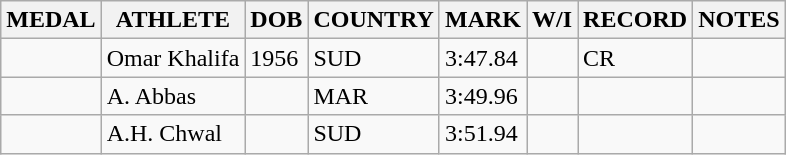<table class="wikitable">
<tr>
<th>MEDAL</th>
<th>ATHLETE</th>
<th>DOB</th>
<th>COUNTRY</th>
<th>MARK</th>
<th>W/I</th>
<th>RECORD</th>
<th>NOTES</th>
</tr>
<tr>
<td></td>
<td>Omar Khalifa</td>
<td>1956</td>
<td>SUD</td>
<td>3:47.84</td>
<td></td>
<td>CR</td>
<td></td>
</tr>
<tr>
<td></td>
<td>A. Abbas</td>
<td></td>
<td>MAR</td>
<td>3:49.96</td>
<td></td>
<td></td>
<td></td>
</tr>
<tr>
<td></td>
<td>A.H. Chwal</td>
<td></td>
<td>SUD</td>
<td>3:51.94</td>
<td></td>
<td></td>
<td></td>
</tr>
</table>
